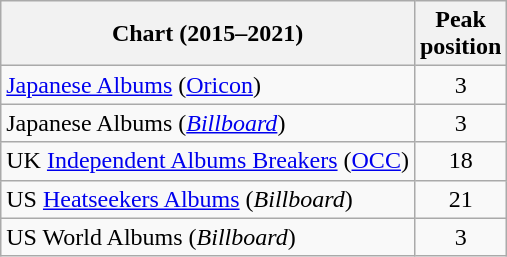<table class="wikitable sortable" border="1">
<tr>
<th>Chart (2015–2021)</th>
<th>Peak<br>position</th>
</tr>
<tr>
<td align="left"><a href='#'>Japanese Albums</a> (<a href='#'>Oricon</a>)</td>
<td align="center">3</td>
</tr>
<tr>
<td align="left">Japanese Albums (<em><a href='#'>Billboard</a></em>)</td>
<td align="center">3</td>
</tr>
<tr>
<td align="left">UK <a href='#'>Independent Albums Breakers</a> (<a href='#'>OCC</a>)</td>
<td align="center">18</td>
</tr>
<tr>
<td align="left">US <a href='#'>Heatseekers Albums</a> (<em>Billboard</em>)</td>
<td align="center">21</td>
</tr>
<tr>
<td align="left">US World Albums (<em>Billboard</em>)</td>
<td align="center">3</td>
</tr>
</table>
